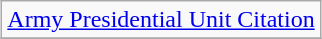<table class="wikitable" style="margin:1em auto; text-align:center;">
<tr>
<td><a href='#'>Army Presidential Unit Citation</a></td>
</tr>
<tr>
</tr>
</table>
